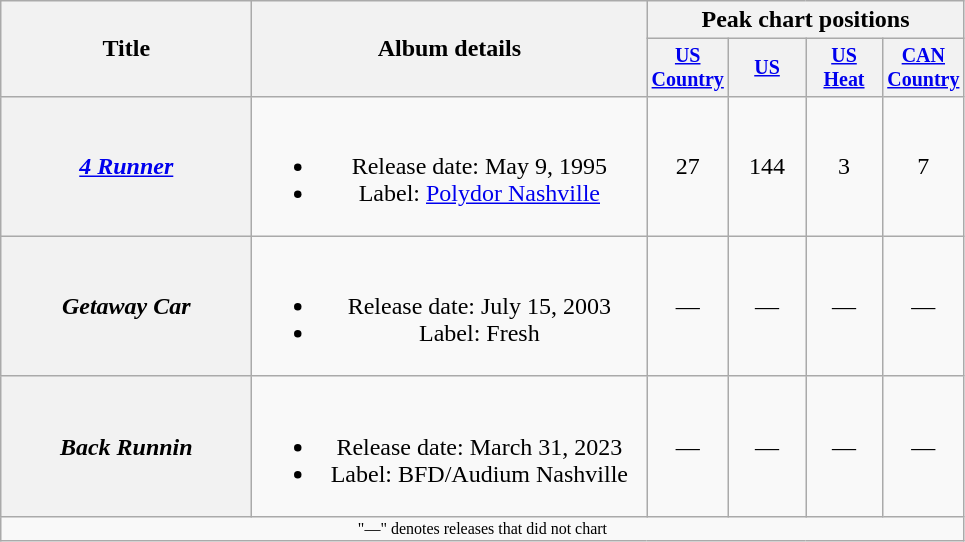<table class="wikitable plainrowheaders" style="text-align:center;">
<tr>
<th rowspan="2" style="width:10em;">Title</th>
<th rowspan="2" style="width:16em;">Album details</th>
<th colspan="4">Peak chart positions</th>
</tr>
<tr style="font-size:smaller;">
<th style="width:45px;"><a href='#'>US Country</a><br></th>
<th style="width:45px;"><a href='#'>US</a><br></th>
<th style="width:45px;"><a href='#'>US Heat</a><br></th>
<th style="width:45px;"><a href='#'>CAN Country</a><br></th>
</tr>
<tr>
<th scope="row"><em><a href='#'>4 Runner</a></em></th>
<td><br><ul><li>Release date: May 9, 1995</li><li>Label: <a href='#'>Polydor Nashville</a></li></ul></td>
<td>27</td>
<td>144</td>
<td>3</td>
<td>7</td>
</tr>
<tr>
<th scope="row"><em>Getaway Car</em></th>
<td><br><ul><li>Release date: July 15, 2003</li><li>Label: Fresh</li></ul></td>
<td>—</td>
<td>—</td>
<td>—</td>
<td>—</td>
</tr>
<tr>
<th scope="row"><em>Back Runnin<strong></th>
<td><br><ul><li>Release date: March 31, 2023</li><li>Label: BFD/Audium Nashville</li></ul></td>
<td>—</td>
<td>—</td>
<td>—</td>
<td>—</td>
</tr>
<tr>
<td colspan="6" style="font-size:8pt">"—" denotes releases that did not chart</td>
</tr>
</table>
